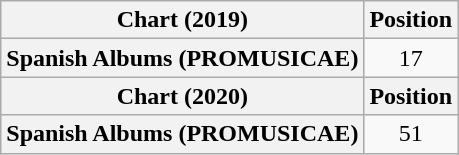<table class="wikitable plainrowheaders" style="text-align:center">
<tr>
<th scope="col">Chart (2019)</th>
<th scope="col">Position</th>
</tr>
<tr>
<th scope="row">Spanish Albums (PROMUSICAE)</th>
<td>17</td>
</tr>
<tr>
<th scope="col">Chart (2020)</th>
<th scope="col">Position</th>
</tr>
<tr>
<th scope="row">Spanish Albums (PROMUSICAE)</th>
<td>51</td>
</tr>
</table>
